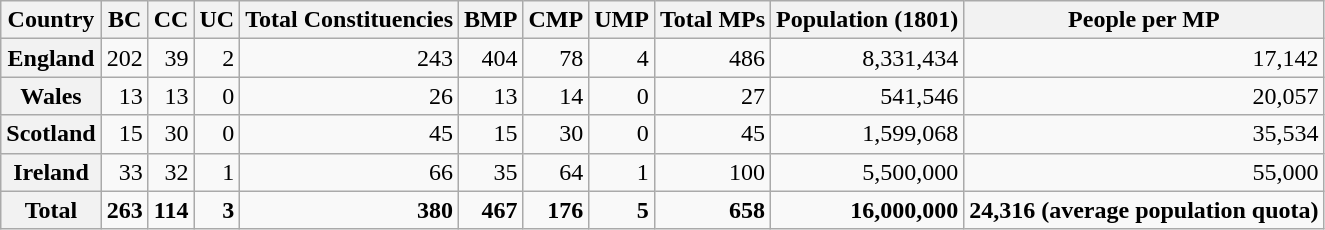<table class="wikitable mw-datatable sortable" style="text-align: right;">
<tr>
<th>Country</th>
<th>BC</th>
<th>CC</th>
<th>UC</th>
<th>Total Constituencies</th>
<th>BMP</th>
<th>CMP</th>
<th>UMP</th>
<th>Total MPs</th>
<th>Population (1801)</th>
<th>People per MP</th>
</tr>
<tr>
<th>England</th>
<td>202</td>
<td>39</td>
<td>2</td>
<td>243</td>
<td>404</td>
<td>78</td>
<td>4</td>
<td>486</td>
<td>8,331,434</td>
<td>17,142</td>
</tr>
<tr>
<th>Wales</th>
<td>13</td>
<td>13</td>
<td>0</td>
<td>26</td>
<td>13</td>
<td>14</td>
<td>0</td>
<td>27</td>
<td>541,546</td>
<td>20,057</td>
</tr>
<tr>
<th>Scotland</th>
<td>15</td>
<td>30</td>
<td>0</td>
<td>45</td>
<td>15</td>
<td>30</td>
<td>0</td>
<td>45</td>
<td>1,599,068</td>
<td>35,534</td>
</tr>
<tr>
<th>Ireland</th>
<td>33</td>
<td>32</td>
<td>1</td>
<td>66</td>
<td>35</td>
<td>64</td>
<td>1</td>
<td>100</td>
<td>5,500,000</td>
<td>55,000</td>
</tr>
<tr class="sortbottom" style="font-weight:bold">
<th>Total</th>
<td>263</td>
<td>114</td>
<td>3</td>
<td>380</td>
<td>467</td>
<td>176</td>
<td>5</td>
<td>658</td>
<td>16,000,000</td>
<td>24,316 (average population quota)</td>
</tr>
</table>
